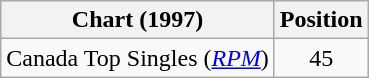<table class="wikitable sortable">
<tr>
<th>Chart (1997)</th>
<th>Position</th>
</tr>
<tr>
<td align="left">Canada Top Singles (<em><a href='#'>RPM</a></em>)</td>
<td align="center">45</td>
</tr>
</table>
